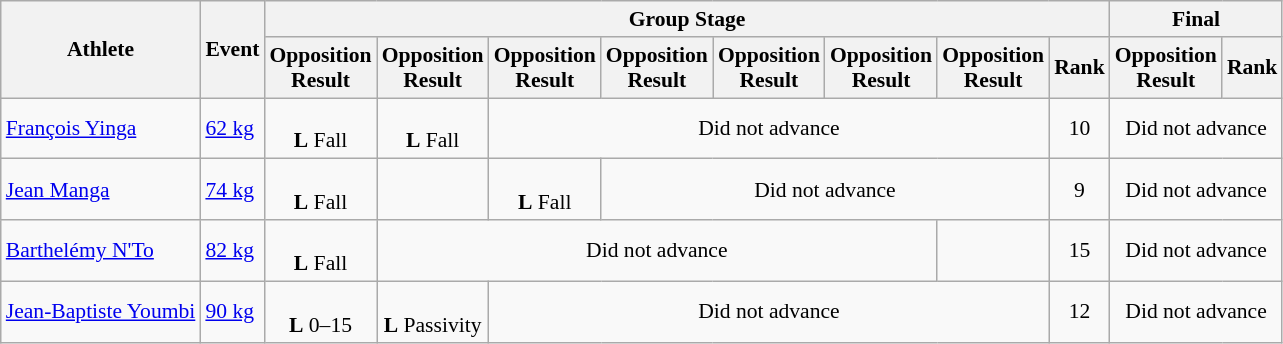<table class=wikitable style="font-size:90%">
<tr>
<th rowspan="2">Athlete</th>
<th rowspan="2">Event</th>
<th colspan="8">Group Stage</th>
<th colspan=2>Final</th>
</tr>
<tr>
<th>Opposition<br>Result</th>
<th>Opposition<br>Result</th>
<th>Opposition<br>Result</th>
<th>Opposition<br>Result</th>
<th>Opposition<br>Result</th>
<th>Opposition<br>Result</th>
<th>Opposition<br>Result</th>
<th>Rank</th>
<th>Opposition<br>Result</th>
<th>Rank</th>
</tr>
<tr align=center>
<td align=left><a href='#'>François Yinga</a></td>
<td align=left><a href='#'>62 kg</a></td>
<td><br><strong>L</strong> Fall</td>
<td><br><strong>L</strong> Fall</td>
<td colspan=5>Did not advance</td>
<td>10</td>
<td colspan=2>Did not advance</td>
</tr>
<tr align=center>
<td align=left><a href='#'>Jean Manga</a></td>
<td align=left><a href='#'>74 kg</a></td>
<td><br><strong>L</strong> Fall</td>
<td></td>
<td><br><strong>L</strong> Fall</td>
<td colspan=4>Did not advance</td>
<td>9</td>
<td colspan=2>Did not advance</td>
</tr>
<tr align=center>
<td align=left><a href='#'>Barthelémy N'To</a></td>
<td align=left><a href='#'>82 kg</a></td>
<td><br><strong>L</strong> Fall</td>
<td colspan=5>Did not advance</td>
<td></td>
<td>15</td>
<td colspan=2>Did not advance</td>
</tr>
<tr align=center>
<td align=left><a href='#'>Jean-Baptiste Youmbi</a></td>
<td align=left><a href='#'>90 kg</a></td>
<td><br><strong>L</strong> 0–15</td>
<td><br><strong>L</strong> Passivity</td>
<td colspan=5>Did not advance</td>
<td>12</td>
<td colspan=2>Did not advance</td>
</tr>
</table>
